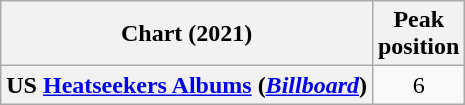<table class="wikitable plainrowheaders" style="text-align:center">
<tr>
<th scope="col">Chart (2021)</th>
<th scope="col">Peak<br>position</th>
</tr>
<tr>
<th scope="row">US <a href='#'>Heatseekers Albums</a> (<em><a href='#'>Billboard</a></em>)</th>
<td>6</td>
</tr>
</table>
